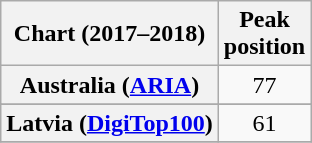<table class="wikitable sortable plainrowheaders" style="text-align:center">
<tr>
<th scope="col">Chart (2017–2018)</th>
<th scope="col">Peak<br>position</th>
</tr>
<tr>
<th scope="row">Australia (<a href='#'>ARIA</a>)</th>
<td>77</td>
</tr>
<tr>
</tr>
<tr>
</tr>
<tr>
</tr>
<tr>
</tr>
<tr>
<th scope="row">Latvia (<a href='#'>DigiTop100</a>)</th>
<td>61</td>
</tr>
<tr>
</tr>
</table>
